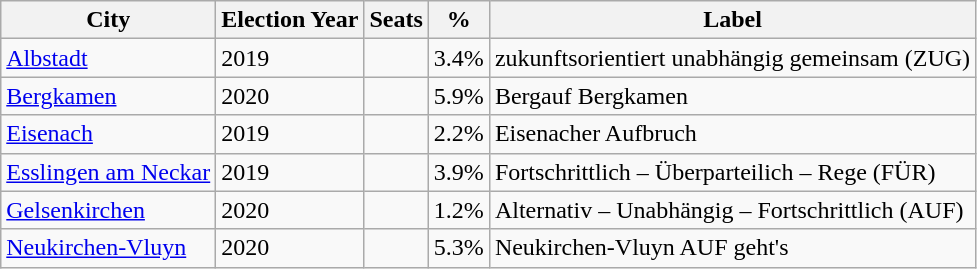<table class="wikitable">
<tr>
<th>City</th>
<th>Election Year</th>
<th>Seats</th>
<th>%</th>
<th>Label</th>
</tr>
<tr>
<td><a href='#'>Albstadt</a></td>
<td>2019</td>
<td></td>
<td>3.4%</td>
<td>zukunftsorientiert unabhängig gemeinsam (ZUG)</td>
</tr>
<tr>
<td><a href='#'>Bergkamen</a></td>
<td>2020</td>
<td></td>
<td>5.9%</td>
<td>Bergauf Bergkamen</td>
</tr>
<tr>
<td><a href='#'>Eisenach</a></td>
<td>2019</td>
<td></td>
<td>2.2%</td>
<td>Eisenacher Aufbruch</td>
</tr>
<tr>
<td><a href='#'>Esslingen am Neckar</a></td>
<td>2019</td>
<td></td>
<td>3.9%</td>
<td>Fortschrittlich – Überparteilich – Rege (FÜR)</td>
</tr>
<tr>
<td><a href='#'>Gelsenkirchen</a></td>
<td>2020</td>
<td></td>
<td>1.2%</td>
<td>Alternativ – Unabhängig – Fortschrittlich (AUF)</td>
</tr>
<tr>
<td><a href='#'>Neukirchen-Vluyn</a></td>
<td>2020</td>
<td></td>
<td>5.3%</td>
<td>Neukirchen-Vluyn AUF geht's</td>
</tr>
</table>
